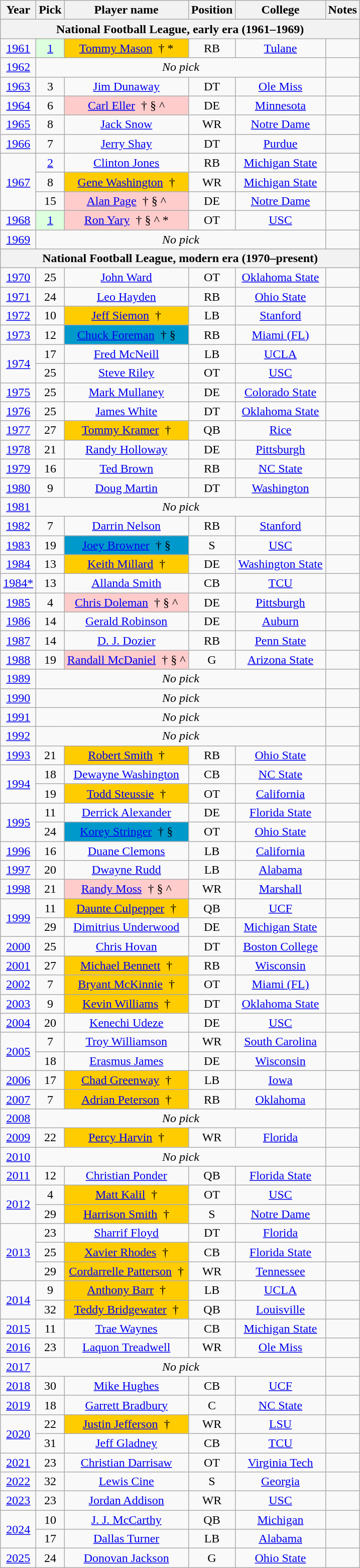<table class="wikitable sortable" style="text-align: center">
<tr>
<th scope="col">Year</th>
<th scope="col">Pick</th>
<th scope="col">Player name</th>
<th scope="col">Position</th>
<th scope="col">College</th>
<th scope="col" class="unsortable">Notes</th>
</tr>
<tr>
<th colspan="6">National Football League, early era (1961–1969)</th>
</tr>
<tr>
<td><a href='#'>1961</a></td>
<td bgcolor="#DDFFDD"><a href='#'>1</a></td>
<td style="background:#FFCC00"><a href='#'>Tommy Mason</a>  † *</td>
<td>RB</td>
<td><a href='#'>Tulane</a></td>
<td></td>
</tr>
<tr>
<td><a href='#'>1962</a></td>
<td colspan="4"><em>No pick</em></td>
<td></td>
</tr>
<tr>
<td><a href='#'>1963</a></td>
<td>3</td>
<td><a href='#'>Jim Dunaway</a></td>
<td>DT</td>
<td><a href='#'>Ole Miss</a></td>
<td></td>
</tr>
<tr>
<td><a href='#'>1964</a></td>
<td>6</td>
<td bgcolor="#FFCCCC"><a href='#'>Carl Eller</a>  † § ^</td>
<td>DE</td>
<td><a href='#'>Minnesota</a></td>
<td></td>
</tr>
<tr>
<td><a href='#'>1965</a></td>
<td>8</td>
<td><a href='#'>Jack Snow</a></td>
<td>WR</td>
<td><a href='#'>Notre Dame</a></td>
<td></td>
</tr>
<tr>
<td><a href='#'>1966</a></td>
<td>7</td>
<td><a href='#'>Jerry Shay</a></td>
<td>DT</td>
<td><a href='#'>Purdue</a></td>
<td></td>
</tr>
<tr>
<td rowspan="3"><a href='#'>1967</a></td>
<td><a href='#'>2</a></td>
<td><a href='#'>Clinton Jones</a></td>
<td>RB</td>
<td><a href='#'>Michigan State</a></td>
<td></td>
</tr>
<tr>
<td>8</td>
<td style="background:#FFCC00"><a href='#'>Gene Washington</a>  †</td>
<td>WR</td>
<td><a href='#'>Michigan State</a></td>
<td></td>
</tr>
<tr>
<td>15</td>
<td bgcolor="#FFCCCC"><a href='#'>Alan Page</a>  † § ^</td>
<td>DE</td>
<td><a href='#'>Notre Dame</a></td>
<td></td>
</tr>
<tr>
<td><a href='#'>1968</a></td>
<td bgcolor="#DDFFDD"><a href='#'>1</a></td>
<td bgcolor="#FFCCCC"><a href='#'>Ron Yary</a>  † § ^ *</td>
<td>OT</td>
<td><a href='#'>USC</a></td>
<td></td>
</tr>
<tr>
<td><a href='#'>1969</a></td>
<td colspan="4"><em>No pick</em></td>
<td></td>
</tr>
<tr>
<th colspan="6">National Football League, modern era (1970–present)</th>
</tr>
<tr>
<td><a href='#'>1970</a></td>
<td>25</td>
<td><a href='#'>John Ward</a></td>
<td>OT</td>
<td><a href='#'>Oklahoma State</a></td>
<td></td>
</tr>
<tr>
<td><a href='#'>1971</a></td>
<td>24</td>
<td><a href='#'>Leo Hayden</a></td>
<td>RB</td>
<td><a href='#'>Ohio State</a></td>
<td></td>
</tr>
<tr>
<td><a href='#'>1972</a></td>
<td>10</td>
<td style="background:#FFCC00"><a href='#'>Jeff Siemon</a>  †</td>
<td>LB</td>
<td><a href='#'>Stanford</a></td>
<td></td>
</tr>
<tr>
<td><a href='#'>1973</a></td>
<td>12</td>
<td style="background:#0099CC"><a href='#'>Chuck Foreman</a>  † §</td>
<td>RB</td>
<td><a href='#'>Miami (FL)</a></td>
<td></td>
</tr>
<tr>
<td rowspan="2"><a href='#'>1974</a></td>
<td>17</td>
<td><a href='#'>Fred McNeill</a></td>
<td>LB</td>
<td><a href='#'>UCLA</a></td>
<td></td>
</tr>
<tr>
<td>25</td>
<td><a href='#'>Steve Riley</a></td>
<td>OT</td>
<td><a href='#'>USC</a></td>
<td></td>
</tr>
<tr>
<td><a href='#'>1975</a></td>
<td>25</td>
<td><a href='#'>Mark Mullaney</a></td>
<td>DE</td>
<td><a href='#'>Colorado State</a></td>
<td></td>
</tr>
<tr>
<td><a href='#'>1976</a></td>
<td>25</td>
<td><a href='#'>James White</a></td>
<td>DT</td>
<td><a href='#'>Oklahoma State</a></td>
<td></td>
</tr>
<tr>
<td><a href='#'>1977</a></td>
<td>27</td>
<td style="background:#FFCC00"><a href='#'>Tommy Kramer</a>  †</td>
<td>QB</td>
<td><a href='#'>Rice</a></td>
<td></td>
</tr>
<tr>
<td><a href='#'>1978</a></td>
<td>21</td>
<td><a href='#'>Randy Holloway</a></td>
<td>DE</td>
<td><a href='#'>Pittsburgh</a></td>
<td></td>
</tr>
<tr>
<td><a href='#'>1979</a></td>
<td>16</td>
<td><a href='#'>Ted Brown</a></td>
<td>RB</td>
<td><a href='#'>NC State</a></td>
<td></td>
</tr>
<tr>
<td><a href='#'>1980</a></td>
<td>9</td>
<td><a href='#'>Doug Martin</a></td>
<td>DT</td>
<td><a href='#'>Washington</a></td>
<td></td>
</tr>
<tr>
<td><a href='#'>1981</a></td>
<td colspan="4"><em>No pick</em></td>
<td></td>
</tr>
<tr>
<td><a href='#'>1982</a></td>
<td>7</td>
<td><a href='#'>Darrin Nelson</a></td>
<td>RB</td>
<td><a href='#'>Stanford</a></td>
<td></td>
</tr>
<tr>
<td><a href='#'>1983</a></td>
<td>19</td>
<td style="background:#0099CC"><a href='#'>Joey Browner</a>  † §</td>
<td>S</td>
<td><a href='#'>USC</a></td>
<td></td>
</tr>
<tr>
<td><a href='#'>1984</a></td>
<td>13</td>
<td style="background:#FFCC00"><a href='#'>Keith Millard</a>  †</td>
<td>DE</td>
<td><a href='#'>Washington State</a></td>
<td></td>
</tr>
<tr>
<td><a href='#'>1984*</a></td>
<td>13</td>
<td><a href='#'>Allanda Smith</a></td>
<td>CB</td>
<td><a href='#'>TCU</a></td>
<td></td>
</tr>
<tr>
<td><a href='#'>1985</a></td>
<td>4</td>
<td bgcolor="#FFCCCC"><a href='#'>Chris Doleman</a>  † § ^</td>
<td>DE</td>
<td><a href='#'>Pittsburgh</a></td>
<td></td>
</tr>
<tr>
<td><a href='#'>1986</a></td>
<td>14</td>
<td><a href='#'>Gerald Robinson</a></td>
<td>DE</td>
<td><a href='#'>Auburn</a></td>
<td></td>
</tr>
<tr>
<td><a href='#'>1987</a></td>
<td>14</td>
<td><a href='#'>D. J. Dozier</a></td>
<td>RB</td>
<td><a href='#'>Penn State</a></td>
<td></td>
</tr>
<tr>
<td><a href='#'>1988</a></td>
<td>19</td>
<td bgcolor="#FFCCCC"><a href='#'>Randall McDaniel</a>  † § ^</td>
<td>G</td>
<td><a href='#'>Arizona State</a></td>
<td></td>
</tr>
<tr>
<td><a href='#'>1989</a></td>
<td colspan="4"><em>No pick</em></td>
<td></td>
</tr>
<tr>
<td><a href='#'>1990</a></td>
<td colspan="4"><em>No pick</em></td>
<td></td>
</tr>
<tr>
<td><a href='#'>1991</a></td>
<td colspan="4"><em>No pick</em></td>
<td></td>
</tr>
<tr>
<td><a href='#'>1992</a></td>
<td colspan="4"><em>No pick</em></td>
<td></td>
</tr>
<tr>
<td><a href='#'>1993</a></td>
<td>21</td>
<td style="background:#FFCC00"><a href='#'>Robert Smith</a>  †</td>
<td>RB</td>
<td><a href='#'>Ohio State</a></td>
<td></td>
</tr>
<tr>
<td rowspan="2"><a href='#'>1994</a></td>
<td>18</td>
<td><a href='#'>Dewayne Washington</a></td>
<td>CB</td>
<td><a href='#'>NC State</a></td>
<td></td>
</tr>
<tr>
<td>19</td>
<td style="background:#FFCC00"><a href='#'>Todd Steussie</a>  †</td>
<td>OT</td>
<td><a href='#'>California</a></td>
<td></td>
</tr>
<tr>
<td rowspan="2"><a href='#'>1995</a></td>
<td>11</td>
<td><a href='#'>Derrick Alexander</a></td>
<td>DE</td>
<td><a href='#'>Florida State</a></td>
<td></td>
</tr>
<tr>
<td>24</td>
<td style="background:#0099CC"><a href='#'>Korey Stringer</a>  † §</td>
<td>OT</td>
<td><a href='#'>Ohio State</a></td>
<td></td>
</tr>
<tr>
<td><a href='#'>1996</a></td>
<td>16</td>
<td><a href='#'>Duane Clemons</a></td>
<td>LB</td>
<td><a href='#'>California</a></td>
<td></td>
</tr>
<tr>
<td><a href='#'>1997</a></td>
<td>20</td>
<td><a href='#'>Dwayne Rudd</a></td>
<td>LB</td>
<td><a href='#'>Alabama</a></td>
<td></td>
</tr>
<tr>
<td><a href='#'>1998</a></td>
<td>21</td>
<td bgcolor="#FFCCCC"><a href='#'>Randy Moss</a>  † § ^</td>
<td>WR</td>
<td><a href='#'>Marshall</a></td>
<td></td>
</tr>
<tr>
<td rowspan="2"><a href='#'>1999</a></td>
<td>11</td>
<td style="background:#FFCC00"><a href='#'>Daunte Culpepper</a>  †</td>
<td>QB</td>
<td><a href='#'>UCF</a></td>
<td></td>
</tr>
<tr>
<td>29</td>
<td><a href='#'>Dimitrius Underwood</a></td>
<td>DE</td>
<td><a href='#'>Michigan State</a></td>
<td></td>
</tr>
<tr>
<td><a href='#'>2000</a></td>
<td>25</td>
<td><a href='#'>Chris Hovan</a></td>
<td>DT</td>
<td><a href='#'>Boston College</a></td>
<td></td>
</tr>
<tr>
<td><a href='#'>2001</a></td>
<td>27</td>
<td style="background:#FFCC00"><a href='#'>Michael Bennett</a>  †</td>
<td>RB</td>
<td><a href='#'>Wisconsin</a></td>
<td></td>
</tr>
<tr>
<td><a href='#'>2002</a></td>
<td>7</td>
<td style="background:#FFCC00"><a href='#'>Bryant McKinnie</a>  †</td>
<td>OT</td>
<td><a href='#'>Miami (FL)</a></td>
<td></td>
</tr>
<tr>
<td><a href='#'>2003</a></td>
<td>9</td>
<td style="background:#FFCC00"><a href='#'>Kevin Williams</a>  †</td>
<td>DT</td>
<td><a href='#'>Oklahoma State</a></td>
<td></td>
</tr>
<tr>
<td><a href='#'>2004</a></td>
<td>20</td>
<td><a href='#'>Kenechi Udeze</a></td>
<td>DE</td>
<td><a href='#'>USC</a></td>
<td></td>
</tr>
<tr>
<td rowspan="2"><a href='#'>2005</a></td>
<td>7</td>
<td><a href='#'>Troy Williamson</a></td>
<td>WR</td>
<td><a href='#'>South Carolina</a></td>
<td></td>
</tr>
<tr>
<td>18</td>
<td><a href='#'>Erasmus James</a></td>
<td>DE</td>
<td><a href='#'>Wisconsin</a></td>
<td></td>
</tr>
<tr>
<td><a href='#'>2006</a></td>
<td>17</td>
<td style="background:#FFCC00"><a href='#'>Chad Greenway</a>  †</td>
<td>LB</td>
<td><a href='#'>Iowa</a></td>
<td></td>
</tr>
<tr>
<td><a href='#'>2007</a></td>
<td>7</td>
<td style="background:#FFCC00"><a href='#'>Adrian Peterson</a>  †</td>
<td>RB</td>
<td><a href='#'>Oklahoma</a></td>
<td></td>
</tr>
<tr>
<td><a href='#'>2008</a></td>
<td colspan="4"><em>No pick</em></td>
<td></td>
</tr>
<tr>
<td><a href='#'>2009</a></td>
<td>22</td>
<td style="background:#FFCC00"><a href='#'>Percy Harvin</a>  †</td>
<td>WR</td>
<td><a href='#'>Florida</a></td>
<td></td>
</tr>
<tr>
<td><a href='#'>2010</a></td>
<td colspan="4"><em>No pick</em></td>
<td></td>
</tr>
<tr>
<td><a href='#'>2011</a></td>
<td>12</td>
<td><a href='#'>Christian Ponder</a></td>
<td>QB</td>
<td><a href='#'>Florida State</a></td>
<td></td>
</tr>
<tr>
<td rowspan="2"><a href='#'>2012</a></td>
<td>4</td>
<td style="background:#FFCC00"><a href='#'>Matt Kalil</a>  †</td>
<td>OT</td>
<td><a href='#'>USC</a></td>
<td></td>
</tr>
<tr>
<td>29</td>
<td style="background:#FFCC00"><a href='#'>Harrison Smith</a>  †</td>
<td>S</td>
<td><a href='#'>Notre Dame</a></td>
<td></td>
</tr>
<tr>
<td rowspan="3"><a href='#'>2013</a></td>
<td>23</td>
<td><a href='#'>Sharrif Floyd</a></td>
<td>DT</td>
<td><a href='#'>Florida</a></td>
<td></td>
</tr>
<tr>
<td>25</td>
<td style="background:#FFCC00"><a href='#'>Xavier Rhodes</a>  †</td>
<td>CB</td>
<td><a href='#'>Florida State</a></td>
<td></td>
</tr>
<tr>
<td>29</td>
<td style="background:#FFCC00"><a href='#'>Cordarrelle Patterson</a>  †</td>
<td>WR</td>
<td><a href='#'>Tennessee</a></td>
<td></td>
</tr>
<tr>
<td rowspan="2"><a href='#'>2014</a></td>
<td>9</td>
<td style="background:#FFCC00"><a href='#'>Anthony Barr</a>  †</td>
<td>LB</td>
<td><a href='#'>UCLA</a></td>
<td></td>
</tr>
<tr>
<td>32</td>
<td style="background:#FFCC00"><a href='#'>Teddy Bridgewater</a>  †</td>
<td>QB</td>
<td><a href='#'>Louisville</a></td>
<td></td>
</tr>
<tr>
<td><a href='#'>2015</a></td>
<td>11</td>
<td><a href='#'>Trae Waynes</a></td>
<td>CB</td>
<td><a href='#'>Michigan State</a></td>
<td></td>
</tr>
<tr>
<td><a href='#'>2016</a></td>
<td>23</td>
<td><a href='#'>Laquon Treadwell</a></td>
<td>WR</td>
<td><a href='#'>Ole Miss</a></td>
<td></td>
</tr>
<tr>
<td><a href='#'>2017</a></td>
<td colspan="4"><em>No pick</em></td>
<td></td>
</tr>
<tr>
<td><a href='#'>2018</a></td>
<td>30</td>
<td><a href='#'>Mike Hughes</a></td>
<td>CB</td>
<td><a href='#'>UCF</a></td>
<td></td>
</tr>
<tr>
<td><a href='#'>2019</a></td>
<td>18</td>
<td><a href='#'>Garrett Bradbury</a></td>
<td>C</td>
<td><a href='#'>NC State</a></td>
<td></td>
</tr>
<tr>
<td rowspan="2"><a href='#'>2020</a></td>
<td>22</td>
<td style="background:#FFCC00"><a href='#'>Justin Jefferson</a>  †</td>
<td>WR</td>
<td><a href='#'>LSU</a></td>
<td></td>
</tr>
<tr>
<td>31</td>
<td><a href='#'>Jeff Gladney</a></td>
<td>CB</td>
<td><a href='#'>TCU</a></td>
<td></td>
</tr>
<tr>
<td><a href='#'>2021</a></td>
<td>23</td>
<td><a href='#'>Christian Darrisaw</a></td>
<td>OT</td>
<td><a href='#'>Virginia Tech</a></td>
<td></td>
</tr>
<tr>
<td><a href='#'>2022</a></td>
<td>32</td>
<td><a href='#'>Lewis Cine</a></td>
<td>S</td>
<td><a href='#'>Georgia</a></td>
<td></td>
</tr>
<tr>
<td><a href='#'>2023</a></td>
<td>23</td>
<td><a href='#'>Jordan Addison</a></td>
<td>WR</td>
<td><a href='#'>USC</a></td>
<td></td>
</tr>
<tr>
<td rowspan="2"><a href='#'>2024</a></td>
<td>10</td>
<td><a href='#'>J. J. McCarthy</a></td>
<td>QB</td>
<td><a href='#'>Michigan</a></td>
<td></td>
</tr>
<tr>
<td>17</td>
<td><a href='#'>Dallas Turner</a></td>
<td>LB</td>
<td><a href='#'>Alabama</a></td>
<td></td>
</tr>
<tr>
<td><a href='#'>2025</a></td>
<td>24</td>
<td><a href='#'>Donovan Jackson</a></td>
<td>G</td>
<td><a href='#'>Ohio State</a></td>
<td></td>
</tr>
</table>
